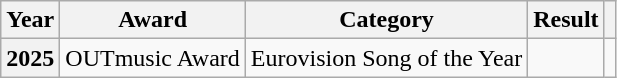<table class="wikitable sortable plainrowheaders">
<tr>
<th scope="col">Year</th>
<th scope="col">Award</th>
<th scope="col">Category</th>
<th scope="col">Result</th>
<th scope="col" class="unsortable"></th>
</tr>
<tr>
<th>2025</th>
<td>OUTmusic Award</td>
<td>Eurovision Song of the Year</td>
<td></td>
<td align="center"></td>
</tr>
</table>
